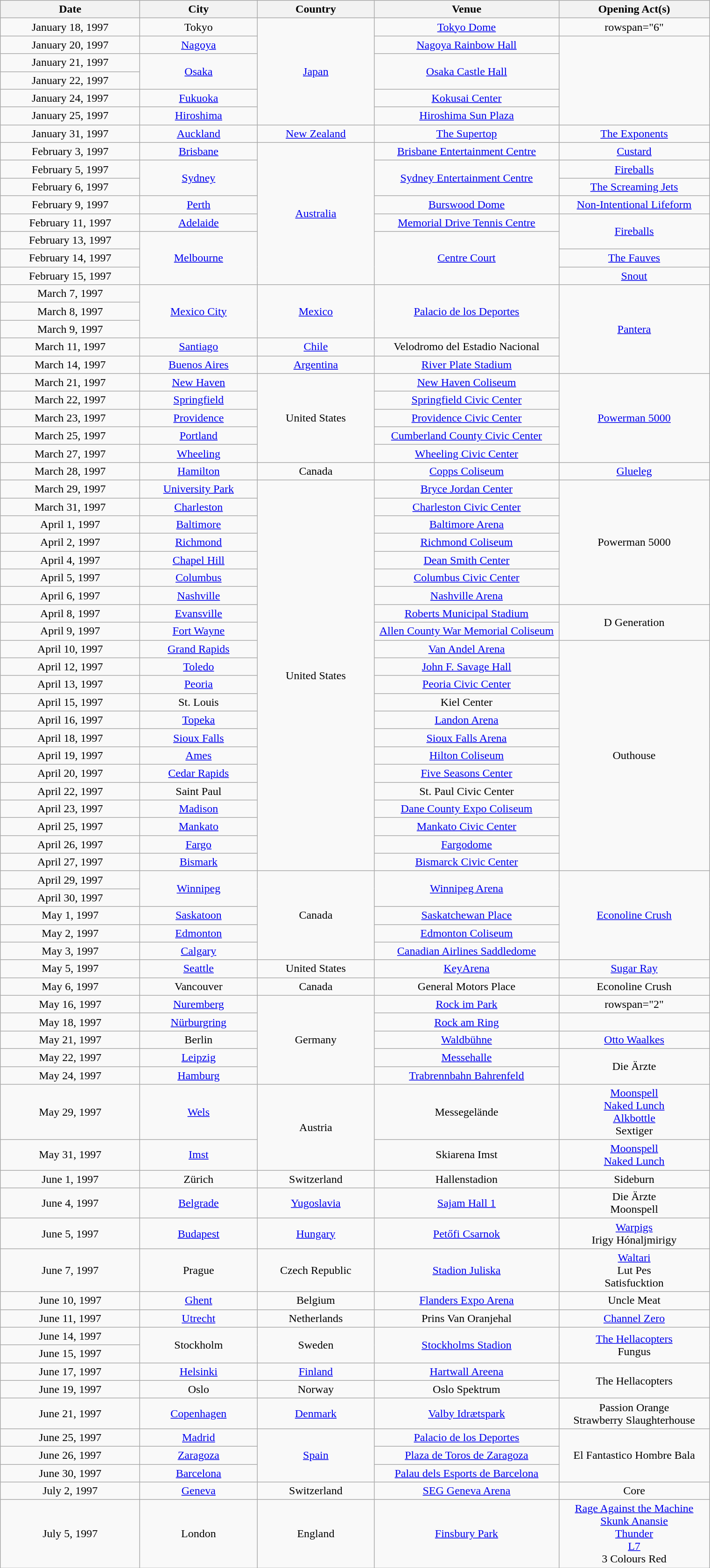<table class="wikitable plainrowheaders" style="text-align:center;">
<tr>
<th scope="col" style="width:12em;">Date</th>
<th scope="col" style="width:10em;">City</th>
<th scope="col" style="width:10em;">Country</th>
<th scope="col" style="width:16em;">Venue</th>
<th scope="col" style="width:13em;">Opening Act(s)</th>
</tr>
<tr>
<td>January 18, 1997</td>
<td>Tokyo</td>
<td rowspan="6"><a href='#'>Japan</a></td>
<td><a href='#'>Tokyo Dome</a></td>
<td>rowspan="6" </td>
</tr>
<tr>
<td>January 20, 1997</td>
<td><a href='#'>Nagoya</a></td>
<td><a href='#'>Nagoya Rainbow Hall</a></td>
</tr>
<tr>
<td>January 21, 1997</td>
<td rowspan="2"><a href='#'>Osaka</a></td>
<td rowspan="2"><a href='#'>Osaka Castle Hall</a></td>
</tr>
<tr>
<td>January 22, 1997</td>
</tr>
<tr>
<td>January 24, 1997</td>
<td><a href='#'>Fukuoka</a></td>
<td><a href='#'>Kokusai Center</a></td>
</tr>
<tr>
<td>January 25, 1997</td>
<td><a href='#'>Hiroshima</a></td>
<td><a href='#'>Hiroshima Sun Plaza</a></td>
</tr>
<tr>
<td>January 31, 1997</td>
<td><a href='#'>Auckland</a></td>
<td><a href='#'>New Zealand</a></td>
<td><a href='#'>The Supertop</a></td>
<td><a href='#'>The Exponents</a></td>
</tr>
<tr>
<td>February 3, 1997</td>
<td><a href='#'>Brisbane</a></td>
<td rowspan="8"><a href='#'>Australia</a></td>
<td><a href='#'>Brisbane Entertainment Centre</a></td>
<td><a href='#'>Custard</a></td>
</tr>
<tr>
<td>February 5, 1997</td>
<td rowspan="2"><a href='#'>Sydney</a></td>
<td rowspan="2"><a href='#'>Sydney Entertainment Centre</a></td>
<td><a href='#'>Fireballs</a></td>
</tr>
<tr>
<td>February 6, 1997</td>
<td><a href='#'>The Screaming Jets</a></td>
</tr>
<tr>
<td>February 9, 1997</td>
<td><a href='#'>Perth</a></td>
<td><a href='#'>Burswood Dome</a></td>
<td><a href='#'>Non-Intentional Lifeform</a></td>
</tr>
<tr>
<td>February 11, 1997</td>
<td><a href='#'>Adelaide</a></td>
<td><a href='#'>Memorial Drive Tennis Centre</a></td>
<td rowspan="2"><a href='#'>Fireballs</a></td>
</tr>
<tr>
<td>February 13, 1997</td>
<td rowspan="3"><a href='#'>Melbourne</a></td>
<td rowspan="3"><a href='#'>Centre Court</a></td>
</tr>
<tr>
<td>February 14, 1997</td>
<td><a href='#'>The Fauves</a></td>
</tr>
<tr>
<td>February 15, 1997</td>
<td><a href='#'>Snout</a></td>
</tr>
<tr>
<td>March 7, 1997</td>
<td rowspan="3"><a href='#'>Mexico City</a></td>
<td rowspan="3"><a href='#'>Mexico</a></td>
<td rowspan="3"><a href='#'>Palacio de los Deportes</a></td>
<td rowspan="5"><a href='#'>Pantera</a></td>
</tr>
<tr>
<td>March 8, 1997</td>
</tr>
<tr>
<td>March 9, 1997</td>
</tr>
<tr>
<td>March 11, 1997</td>
<td><a href='#'>Santiago</a></td>
<td><a href='#'>Chile</a></td>
<td>Velodromo del Estadio Nacional</td>
</tr>
<tr>
<td>March 14, 1997</td>
<td><a href='#'>Buenos Aires</a></td>
<td><a href='#'>Argentina</a></td>
<td><a href='#'>River Plate Stadium</a></td>
</tr>
<tr>
<td>March 21, 1997</td>
<td><a href='#'>New Haven</a></td>
<td rowspan="5">United States</td>
<td><a href='#'>New Haven Coliseum</a></td>
<td rowspan="5"><a href='#'>Powerman 5000</a></td>
</tr>
<tr>
<td>March 22, 1997</td>
<td><a href='#'>Springfield</a></td>
<td><a href='#'>Springfield Civic Center</a></td>
</tr>
<tr>
<td>March 23, 1997</td>
<td><a href='#'>Providence</a></td>
<td><a href='#'>Providence Civic Center</a></td>
</tr>
<tr>
<td>March 25, 1997</td>
<td><a href='#'>Portland</a></td>
<td><a href='#'>Cumberland County Civic Center</a></td>
</tr>
<tr>
<td>March 27, 1997</td>
<td><a href='#'>Wheeling</a></td>
<td><a href='#'>Wheeling Civic Center</a></td>
</tr>
<tr>
<td>March 28, 1997</td>
<td><a href='#'>Hamilton</a></td>
<td>Canada</td>
<td><a href='#'>Copps Coliseum</a></td>
<td><a href='#'>Glueleg</a></td>
</tr>
<tr>
<td>March 29, 1997</td>
<td><a href='#'>University Park</a></td>
<td rowspan="22">United States</td>
<td><a href='#'>Bryce Jordan Center</a></td>
<td rowspan="7">Powerman 5000</td>
</tr>
<tr>
<td>March 31, 1997</td>
<td><a href='#'>Charleston</a></td>
<td><a href='#'>Charleston Civic Center</a></td>
</tr>
<tr>
<td>April 1, 1997</td>
<td><a href='#'>Baltimore</a></td>
<td><a href='#'>Baltimore Arena</a></td>
</tr>
<tr>
<td>April 2, 1997</td>
<td><a href='#'>Richmond</a></td>
<td><a href='#'>Richmond Coliseum</a></td>
</tr>
<tr>
<td>April 4, 1997</td>
<td><a href='#'>Chapel Hill</a></td>
<td><a href='#'>Dean Smith Center</a></td>
</tr>
<tr>
<td>April 5, 1997</td>
<td><a href='#'>Columbus</a></td>
<td><a href='#'>Columbus Civic Center</a></td>
</tr>
<tr>
<td>April 6, 1997</td>
<td><a href='#'>Nashville</a></td>
<td><a href='#'>Nashville Arena</a></td>
</tr>
<tr>
<td>April 8, 1997</td>
<td><a href='#'>Evansville</a></td>
<td><a href='#'>Roberts Municipal Stadium</a></td>
<td rowspan="2">D Generation</td>
</tr>
<tr>
<td>April 9, 1997</td>
<td><a href='#'>Fort Wayne</a></td>
<td><a href='#'>Allen County War Memorial Coliseum</a></td>
</tr>
<tr>
<td>April 10, 1997</td>
<td><a href='#'>Grand Rapids</a></td>
<td><a href='#'>Van Andel Arena</a></td>
<td rowspan="13">Outhouse</td>
</tr>
<tr>
<td>April 12, 1997</td>
<td><a href='#'>Toledo</a></td>
<td><a href='#'>John F. Savage Hall</a></td>
</tr>
<tr>
<td>April 13, 1997</td>
<td><a href='#'>Peoria</a></td>
<td><a href='#'>Peoria Civic Center</a></td>
</tr>
<tr>
<td>April 15, 1997</td>
<td>St. Louis</td>
<td>Kiel Center</td>
</tr>
<tr>
<td>April 16, 1997</td>
<td><a href='#'>Topeka</a></td>
<td><a href='#'>Landon Arena</a></td>
</tr>
<tr>
<td>April 18, 1997</td>
<td><a href='#'>Sioux Falls</a></td>
<td><a href='#'>Sioux Falls Arena</a></td>
</tr>
<tr>
<td>April 19, 1997</td>
<td><a href='#'>Ames</a></td>
<td><a href='#'>Hilton Coliseum</a></td>
</tr>
<tr>
<td>April 20, 1997</td>
<td><a href='#'>Cedar Rapids</a></td>
<td><a href='#'>Five Seasons Center</a></td>
</tr>
<tr>
<td>April 22, 1997</td>
<td>Saint Paul</td>
<td>St. Paul Civic Center</td>
</tr>
<tr>
<td>April 23, 1997</td>
<td><a href='#'>Madison</a></td>
<td><a href='#'>Dane County Expo Coliseum</a></td>
</tr>
<tr>
<td>April 25, 1997</td>
<td><a href='#'>Mankato</a></td>
<td><a href='#'>Mankato Civic Center</a></td>
</tr>
<tr>
<td>April 26, 1997</td>
<td><a href='#'>Fargo</a></td>
<td><a href='#'>Fargodome</a></td>
</tr>
<tr>
<td>April 27, 1997</td>
<td><a href='#'>Bismark</a></td>
<td><a href='#'>Bismarck Civic Center</a></td>
</tr>
<tr>
<td>April 29, 1997</td>
<td rowspan="2"><a href='#'>Winnipeg</a></td>
<td rowspan="5">Canada</td>
<td rowspan="2"><a href='#'>Winnipeg Arena</a></td>
<td rowspan="5"><a href='#'>Econoline Crush</a></td>
</tr>
<tr>
<td>April 30, 1997</td>
</tr>
<tr>
<td>May 1, 1997</td>
<td><a href='#'>Saskatoon</a></td>
<td><a href='#'>Saskatchewan Place</a></td>
</tr>
<tr>
<td>May 2, 1997</td>
<td><a href='#'>Edmonton</a></td>
<td><a href='#'>Edmonton Coliseum</a></td>
</tr>
<tr>
<td>May 3, 1997</td>
<td><a href='#'>Calgary</a></td>
<td><a href='#'>Canadian Airlines Saddledome</a></td>
</tr>
<tr>
<td>May 5, 1997</td>
<td><a href='#'>Seattle</a></td>
<td>United States</td>
<td><a href='#'>KeyArena</a></td>
<td><a href='#'>Sugar Ray</a></td>
</tr>
<tr>
<td>May 6, 1997</td>
<td>Vancouver</td>
<td>Canada</td>
<td>General Motors Place</td>
<td>Econoline Crush</td>
</tr>
<tr>
<td>May 16, 1997</td>
<td><a href='#'>Nuremberg</a></td>
<td rowspan="5">Germany</td>
<td><a href='#'>Rock im Park</a></td>
<td>rowspan="2" </td>
</tr>
<tr>
<td>May 18, 1997</td>
<td><a href='#'>Nürburgring</a></td>
<td><a href='#'>Rock am Ring</a></td>
</tr>
<tr>
<td>May 21, 1997</td>
<td>Berlin</td>
<td><a href='#'>Waldbühne</a></td>
<td><a href='#'>Otto Waalkes</a></td>
</tr>
<tr>
<td>May 22, 1997</td>
<td><a href='#'>Leipzig</a></td>
<td><a href='#'>Messehalle</a></td>
<td rowspan="2">Die Ärzte</td>
</tr>
<tr>
<td>May 24, 1997</td>
<td><a href='#'>Hamburg</a></td>
<td><a href='#'>Trabrennbahn Bahrenfeld</a></td>
</tr>
<tr>
<td>May 29, 1997</td>
<td><a href='#'>Wels</a></td>
<td rowspan="2">Austria</td>
<td>Messegelände</td>
<td><a href='#'>Moonspell</a><br><a href='#'>Naked Lunch</a><br><a href='#'>Alkbottle</a><br>Sextiger</td>
</tr>
<tr>
<td>May 31, 1997</td>
<td><a href='#'>Imst</a></td>
<td>Skiarena Imst</td>
<td><a href='#'>Moonspell</a><br><a href='#'>Naked Lunch</a></td>
</tr>
<tr>
<td>June 1, 1997</td>
<td>Zürich</td>
<td>Switzerland</td>
<td>Hallenstadion</td>
<td>Sideburn</td>
</tr>
<tr>
<td>June 4, 1997</td>
<td><a href='#'>Belgrade</a></td>
<td><a href='#'>Yugoslavia</a></td>
<td><a href='#'>Sajam Hall 1</a></td>
<td>Die Ärzte<br>Moonspell</td>
</tr>
<tr>
<td>June 5, 1997</td>
<td><a href='#'>Budapest</a></td>
<td><a href='#'>Hungary</a></td>
<td><a href='#'>Petőfi Csarnok</a></td>
<td><a href='#'>Warpigs</a><br>Irigy Hónaljmirigy</td>
</tr>
<tr>
<td>June 7, 1997</td>
<td>Prague</td>
<td>Czech Republic</td>
<td><a href='#'>Stadion Juliska</a></td>
<td><a href='#'>Waltari</a><br>Lut Pes<br>Satisfucktion</td>
</tr>
<tr>
<td>June 10, 1997</td>
<td><a href='#'>Ghent</a></td>
<td>Belgium</td>
<td><a href='#'>Flanders Expo Arena</a></td>
<td>Uncle Meat</td>
</tr>
<tr>
<td>June 11, 1997</td>
<td><a href='#'>Utrecht</a></td>
<td>Netherlands</td>
<td>Prins Van Oranjehal</td>
<td><a href='#'>Channel Zero</a></td>
</tr>
<tr>
<td>June 14, 1997</td>
<td rowspan="2">Stockholm</td>
<td rowspan="2">Sweden</td>
<td rowspan="2"><a href='#'>Stockholms Stadion</a></td>
<td rowspan="2"><a href='#'>The Hellacopters</a><br>Fungus</td>
</tr>
<tr>
<td>June 15, 1997</td>
</tr>
<tr>
<td>June 17, 1997</td>
<td><a href='#'>Helsinki</a></td>
<td><a href='#'>Finland</a></td>
<td><a href='#'>Hartwall Areena</a></td>
<td rowspan="2">The Hellacopters</td>
</tr>
<tr>
<td>June 19, 1997</td>
<td>Oslo</td>
<td>Norway</td>
<td>Oslo Spektrum</td>
</tr>
<tr>
<td>June 21, 1997</td>
<td><a href='#'>Copenhagen</a></td>
<td><a href='#'>Denmark</a></td>
<td><a href='#'>Valby Idrætspark</a></td>
<td>Passion Orange<br>Strawberry Slaughterhouse</td>
</tr>
<tr>
<td>June 25, 1997</td>
<td><a href='#'>Madrid</a></td>
<td rowspan="3"><a href='#'>Spain</a></td>
<td><a href='#'>Palacio de los Deportes</a></td>
<td rowspan="3">El Fantastico Hombre Bala</td>
</tr>
<tr>
<td>June 26, 1997</td>
<td><a href='#'>Zaragoza</a></td>
<td><a href='#'>Plaza de Toros de Zaragoza</a></td>
</tr>
<tr>
<td>June 30, 1997</td>
<td><a href='#'>Barcelona</a></td>
<td><a href='#'>Palau dels Esports de Barcelona</a></td>
</tr>
<tr>
<td>July 2, 1997</td>
<td><a href='#'>Geneva</a></td>
<td>Switzerland</td>
<td><a href='#'>SEG Geneva Arena</a></td>
<td>Core</td>
</tr>
<tr>
<td>July 5, 1997</td>
<td>London</td>
<td>England</td>
<td><a href='#'>Finsbury Park</a></td>
<td><a href='#'>Rage Against the Machine</a><br><a href='#'>Skunk Anansie</a><br><a href='#'>Thunder</a><br><a href='#'>L7</a><br>3 Colours Red</td>
</tr>
</table>
